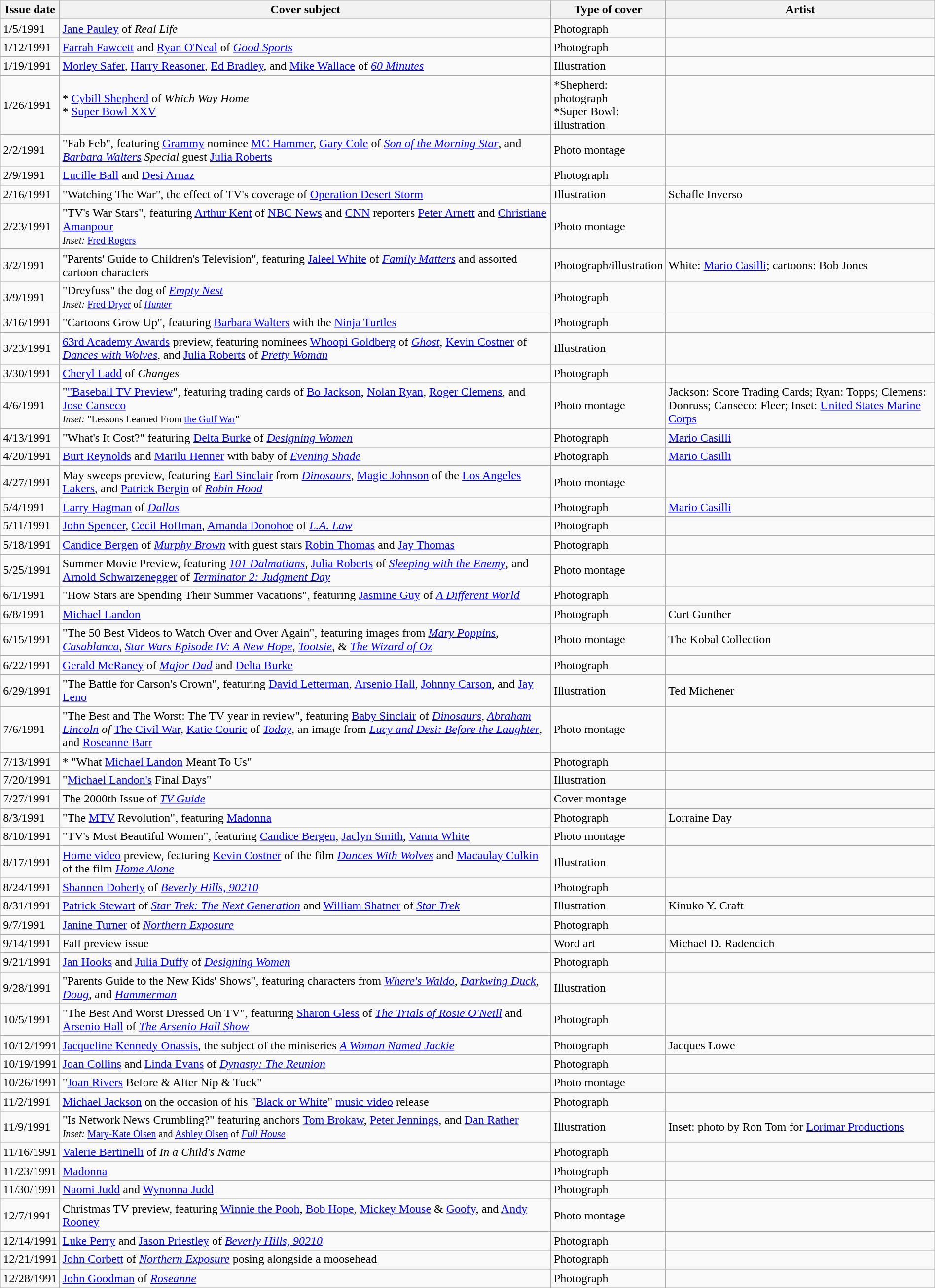<table class="wikitable sortable" width=100% style="font-size:100%;">
<tr>
<th width=6%>Issue date</th>
<th width=53%>Cover subject</th>
<th width=12%>Type of cover</th>
<th width=29%>Artist</th>
</tr>
<tr>
<td>1/5/1991</td>
<td><a href='#'>Jane Pauley</a> of <em>Real Life</em></td>
<td>Photograph</td>
<td></td>
</tr>
<tr>
<td>1/12/1991</td>
<td><a href='#'>Farrah Fawcett</a> and <a href='#'>Ryan O'Neal</a> of <em><a href='#'>Good Sports</a></em></td>
<td>Photograph</td>
<td></td>
</tr>
<tr>
<td>1/19/1991</td>
<td><a href='#'>Morley Safer</a>, <a href='#'>Harry Reasoner</a>, <a href='#'>Ed Bradley</a>, and <a href='#'>Mike Wallace</a> of <em><a href='#'>60 Minutes</a></em></td>
<td>Illustration</td>
<td></td>
</tr>
<tr>
<td>1/26/1991</td>
<td>* <a href='#'>Cybill Shepherd</a> of <em>Which Way Home</em><br>* <a href='#'>Super Bowl XXV</a></td>
<td>*Shepherd: photograph<br>*Super Bowl: illustration</td>
<td></td>
</tr>
<tr>
<td>2/2/1991</td>
<td>"Fab Feb", featuring <a href='#'>Grammy</a> nominee <a href='#'>MC Hammer</a>, <a href='#'>Gary Cole</a> of <em><a href='#'>Son of the Morning Star</a></em>, and <em><a href='#'>Barbara Walters</a> Special</em> guest <a href='#'>Julia Roberts</a></td>
<td>Photo montage</td>
<td></td>
</tr>
<tr>
<td>2/9/1991</td>
<td><a href='#'>Lucille Ball</a> and <a href='#'>Desi Arnaz</a></td>
<td>Photograph</td>
<td></td>
</tr>
<tr>
<td>2/16/1991</td>
<td>"Watching The War", the effect of TV's coverage of <a href='#'>Operation Desert Storm</a></td>
<td>Illustration</td>
<td>Schafle Inverso</td>
</tr>
<tr>
<td>2/23/1991</td>
<td>"TV's War Stars", featuring <a href='#'>Arthur Kent</a> of <a href='#'>NBC News</a> and <a href='#'>CNN</a> reporters <a href='#'>Peter Arnett</a> and <a href='#'>Christiane Amanpour</a><br><small><em>Inset:</em> <a href='#'>Fred Rogers</a></small></td>
<td>Photo montage</td>
</tr>
<tr>
<td>3/2/1991</td>
<td>"Parents' Guide to Children's Television", featuring <a href='#'>Jaleel White</a> of <em><a href='#'>Family Matters</a></em> and assorted cartoon characters</td>
<td>Photograph/illustration</td>
<td>White: <a href='#'>Mario Casilli</a>; cartoons: Bob Jones</td>
</tr>
<tr>
<td>3/9/1991</td>
<td>"Dreyfuss" the dog of <em><a href='#'>Empty Nest</a></em><br><small><em>Inset:</em> <a href='#'>Fred Dryer</a> of <em><a href='#'>Hunter</a></em></small></td>
<td>Photograph</td>
<td></td>
</tr>
<tr>
<td>3/16/1991</td>
<td>"Cartoons Grow Up", featuring <a href='#'>Barbara Walters</a> with the <a href='#'>Ninja Turtles</a></td>
<td>Photograph</td>
<td></td>
</tr>
<tr>
<td>3/23/1991</td>
<td><a href='#'>63rd Academy Awards</a> preview, featuring nominees <a href='#'>Whoopi Goldberg</a> of <em><a href='#'>Ghost</a></em>, <a href='#'>Kevin Costner</a> of <em><a href='#'>Dances with Wolves</a></em>, and <a href='#'>Julia Roberts</a> of <em><a href='#'>Pretty Woman</a></em></td>
<td>Illustration</td>
<td></td>
</tr>
<tr>
<td>3/30/1991</td>
<td><a href='#'>Cheryl Ladd</a> of <em>Changes</em></td>
<td>Photograph</td>
<td></td>
</tr>
<tr>
<td>4/6/1991</td>
<td>"<a href='#'>"Baseball TV Preview</a>", featuring trading cards of <a href='#'>Bo Jackson</a>, <a href='#'>Nolan Ryan</a>, <a href='#'>Roger Clemens</a>, and <a href='#'>Jose Canseco</a><br><small><em>Inset:</em> "Lessons Learned From <a href='#'>the Gulf War</a>"</small></td>
<td>Photo montage</td>
<td>Jackson: Score Trading Cards; Ryan: Topps; Clemens: Donruss; Canseco: Fleer; Inset: <a href='#'>United States Marine Corps</a></td>
</tr>
<tr>
<td>4/13/1991</td>
<td>"What's It Cost?" featuring <a href='#'>Delta Burke</a> of <em><a href='#'>Designing Women</a></em></td>
<td>Photograph</td>
<td><a href='#'>Mario Casilli</a></td>
</tr>
<tr>
<td>4/20/1991</td>
<td><a href='#'>Burt Reynolds</a> and <a href='#'>Marilu Henner</a> with baby of <em><a href='#'>Evening Shade</a></em></td>
<td>Photograph</td>
<td><a href='#'>Mario Casilli</a></td>
</tr>
<tr>
<td>4/27/1991</td>
<td>May sweeps preview, featuring <a href='#'>Earl Sinclair</a> from <em><a href='#'>Dinosaurs</a></em>, <a href='#'>Magic Johnson</a> of the <a href='#'>Los Angeles Lakers</a>, and <a href='#'>Patrick Bergin</a> of <em><a href='#'>Robin Hood</a></em></td>
<td>Photo montage</td>
</tr>
<tr>
<td>5/4/1991</td>
<td><a href='#'>Larry Hagman</a> of <em><a href='#'>Dallas</a></em></td>
<td>Photograph</td>
<td><a href='#'>Mario Casilli</a></td>
</tr>
<tr>
<td>5/11/1991</td>
<td><a href='#'>John Spencer</a>, <a href='#'>Cecil Hoffman</a>, <a href='#'>Amanda Donohoe</a> of <em><a href='#'>L.A. Law</a></em></td>
<td>Photograph</td>
<td></td>
</tr>
<tr>
<td>5/18/1991</td>
<td><a href='#'>Candice Bergen</a> of <em><a href='#'>Murphy Brown</a></em> with guest stars <a href='#'>Robin Thomas</a> and <a href='#'>Jay Thomas</a></td>
<td>Photograph</td>
<td></td>
</tr>
<tr>
<td>5/25/1991</td>
<td>Summer Movie Preview, featuring <em><a href='#'>101 Dalmatians</a></em>, <a href='#'>Julia Roberts</a> of <em><a href='#'>Sleeping with the Enemy</a></em>, and <a href='#'>Arnold Schwarzenegger</a> of <em><a href='#'>Terminator 2: Judgment Day</a></em></td>
<td>Photo montage</td>
<td></td>
</tr>
<tr>
<td>6/1/1991</td>
<td>"How Stars are Spending Their Summer Vacations", featuring <a href='#'>Jasmine Guy</a> of <em><a href='#'>A Different World</a></em></td>
<td>Photograph</td>
<td></td>
</tr>
<tr>
<td>6/8/1991</td>
<td><a href='#'>Michael Landon</a></td>
<td>Photograph</td>
<td>Curt Gunther</td>
</tr>
<tr>
<td>6/15/1991</td>
<td>"The 50 Best Videos to Watch Over and Over Again", featuring images from <em><a href='#'>Mary Poppins</a></em>, <em><a href='#'>Casablanca</a></em>, <em><a href='#'>Star Wars Episode IV: A New Hope</a></em>, <em><a href='#'>Tootsie</a></em>, & <em><a href='#'>The Wizard of Oz</a></em></td>
<td>Photo montage</td>
<td>The Kobal Collection</td>
</tr>
<tr>
<td>6/22/1991</td>
<td><a href='#'>Gerald McRaney</a> of <em><a href='#'>Major Dad</a></em> and <a href='#'>Delta Burke</a></td>
<td>Photograph</td>
<td></td>
</tr>
<tr>
<td>6/29/1991</td>
<td>"The Battle for Carson's Crown", featuring <a href='#'>David Letterman</a>, <a href='#'>Arsenio Hall</a>, <a href='#'>Johnny Carson</a>, and <a href='#'>Jay Leno</a></td>
<td>Illustration</td>
<td>Ted Michener</td>
</tr>
<tr>
<td>7/6/1991</td>
<td>"The Best and The Worst: The TV year in review", featuring <a href='#'>Baby Sinclair</a> of <em><a href='#'>Dinosaurs</a>, <a href='#'>Abraham Lincoln</a> of </em><a href='#'>The Civil War</a>, <a href='#'>Katie Couric</a> of <em><a href='#'>Today</a></em>, an image from <em><a href='#'>Lucy and Desi: Before the Laughter</a></em>, and <a href='#'>Roseanne Barr</a></td>
<td>Photo montage</td>
<td></td>
</tr>
<tr>
<td>7/13/1991</td>
<td>* "What <a href='#'>Michael Landon</a> Meant To Us"</td>
<td>Photograph</td>
<td></td>
</tr>
<tr>
<td>7/20/1991</td>
<td>"<a href='#'>Michael Landon's</a> Final Days"</td>
<td>Illustration</td>
<td></td>
</tr>
<tr>
<td>7/27/1991</td>
<td>The 2000th Issue of <em><a href='#'>TV Guide</a></em></td>
<td>Cover montage</td>
<td></td>
</tr>
<tr>
<td>8/3/1991</td>
<td>"The <a href='#'>MTV</a> Revolution", featuring <a href='#'>Madonna</a></td>
<td>Photograph</td>
<td>Lorraine Day</td>
</tr>
<tr>
<td>8/10/1991</td>
<td>"TV's Most Beautiful Women", featuring <a href='#'>Candice Bergen</a>, <a href='#'>Jaclyn Smith</a>, <a href='#'>Vanna White</a></td>
<td>Photo montage</td>
<td></td>
</tr>
<tr>
<td>8/17/1991</td>
<td><a href='#'>Home video</a> preview, featuring <a href='#'>Kevin Costner</a> of the film <em><a href='#'>Dances With Wolves</a></em> and <a href='#'>Macaulay Culkin</a> of the film <em><a href='#'>Home Alone</a></em></td>
<td>Illustration</td>
<td></td>
</tr>
<tr>
<td>8/24/1991</td>
<td><a href='#'>Shannen Doherty</a> of <em><a href='#'>Beverly Hills, 90210</a></em></td>
<td>Photograph</td>
<td></td>
</tr>
<tr>
<td>8/31/1991</td>
<td><a href='#'>Patrick Stewart</a> of <em><a href='#'>Star Trek: The Next Generation</a></em> and <a href='#'>William Shatner</a> of <em><a href='#'>Star Trek</a></em></td>
<td>Illustration</td>
<td>Kinuko Y. Craft</td>
</tr>
<tr>
<td>9/7/1991</td>
<td><a href='#'>Janine Turner</a> of <em><a href='#'>Northern Exposure</a></em></td>
<td>Photograph</td>
<td></td>
</tr>
<tr>
<td>9/14/1991</td>
<td>Fall preview issue</td>
<td>Word art</td>
<td>Michael D. Radencich</td>
</tr>
<tr>
<td>9/21/1991</td>
<td><a href='#'>Jan Hooks</a> and <a href='#'>Julia Duffy</a> of <em><a href='#'>Designing Women</a></em></td>
<td>Photograph</td>
<td></td>
</tr>
<tr>
<td>9/28/1991</td>
<td>"Parents Guide to the New Kids' Shows", featuring characters from <em><a href='#'>Where's Waldo</a></em>, <em><a href='#'>Darkwing Duck</a></em>, <em><a href='#'>Doug</a></em>, and <em><a href='#'>Hammerman</a></em></td>
<td>Illustration</td>
<td></td>
</tr>
<tr>
<td>10/5/1991</td>
<td>"The Best And Worst Dressed On TV", featuring <a href='#'>Sharon Gless</a> of <em><a href='#'>The Trials of Rosie O'Neill</a></em> and <a href='#'>Arsenio Hall</a> of <em><a href='#'>The Arsenio Hall Show</a></em></td>
<td>Photograph</td>
<td></td>
</tr>
<tr>
<td>10/12/1991</td>
<td><a href='#'>Jacqueline Kennedy Onassis</a>, the subject of the miniseries <em><a href='#'>A Woman Named Jackie</a></em></td>
<td>Photograph</td>
<td>Jacques Lowe</td>
</tr>
<tr>
<td>10/19/1991</td>
<td><a href='#'>Joan Collins</a> and <a href='#'>Linda Evans</a> of <em><a href='#'>Dynasty: The Reunion</a></em></td>
<td>Photograph</td>
<td></td>
</tr>
<tr>
<td>10/26/1991</td>
<td>"<a href='#'>Joan Rivers</a> Before & After Nip & Tuck"</td>
<td>Photo montage</td>
<td></td>
</tr>
<tr>
<td>11/2/1991</td>
<td><a href='#'>Michael Jackson</a> on the occasion of his "<a href='#'>Black or White</a>" <a href='#'>music video</a> release</td>
<td>Photograph</td>
<td></td>
</tr>
<tr>
<td>11/9/1991</td>
<td>"Is Network News Crumbling?" featuring anchors <a href='#'>Tom Brokaw</a>, <a href='#'>Peter Jennings</a>, and <a href='#'>Dan Rather</a><br><small><em>Inset:</em> <a href='#'>Mary-Kate Olsen</a> and <a href='#'>Ashley Olsen</a> of <em><a href='#'>Full House</a></em></small></td>
<td>Illustration</td>
<td>Inset: photo by Ron Tom for <a href='#'>Lorimar Productions</a></td>
</tr>
<tr>
<td>11/16/1991</td>
<td><a href='#'>Valerie Bertinelli</a> of <em>In a Child's Name</em></td>
<td>Photograph</td>
<td></td>
</tr>
<tr>
<td>11/23/1991</td>
<td><a href='#'>Madonna</a></td>
<td>Photograph</td>
<td></td>
</tr>
<tr>
<td>11/30/1991</td>
<td><a href='#'>Naomi Judd</a> and <a href='#'>Wynonna Judd</a></td>
<td>Photograph</td>
<td></td>
</tr>
<tr>
<td>12/7/1991</td>
<td>Christmas TV preview, featuring <a href='#'>Winnie the Pooh</a>, <a href='#'>Bob Hope</a>, <a href='#'>Mickey Mouse</a> & <a href='#'>Goofy</a>, and <a href='#'>Andy Rooney</a></td>
<td>Photo montage</td>
<td></td>
</tr>
<tr>
<td>12/14/1991</td>
<td><a href='#'>Luke Perry</a> and <a href='#'>Jason Priestley</a> of <em><a href='#'>Beverly Hills, 90210</a></em></td>
<td>Photograph</td>
<td></td>
</tr>
<tr>
<td>12/21/1991</td>
<td><a href='#'>John Corbett</a> of <em><a href='#'>Northern Exposure</a></em> posing alongside a moosehead</td>
<td>Photograph</td>
<td></td>
</tr>
<tr>
<td>12/28/1991</td>
<td><a href='#'>John Goodman</a> of <em><a href='#'>Roseanne</a></em></td>
<td>Photograph</td>
<td></td>
</tr>
</table>
